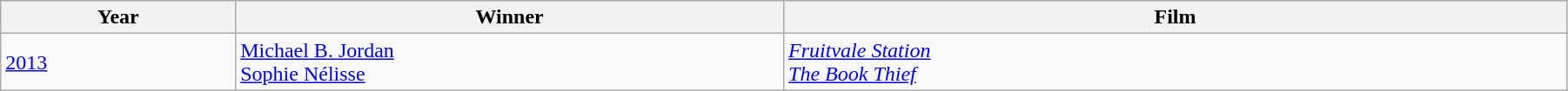<table class="wikitable" width="95%" cellpadding="5">
<tr>
<th width="15%">Year</th>
<th width="35%">Winner</th>
<th width="50%">Film</th>
</tr>
<tr>
<td><a href='#'>2013</a></td>
<td><a href='#'>Michael B. Jordan</a><br><a href='#'>Sophie Nélisse</a></td>
<td><em><a href='#'>Fruitvale Station</a></em><br><em><a href='#'>The Book Thief</a></em></td>
</tr>
</table>
